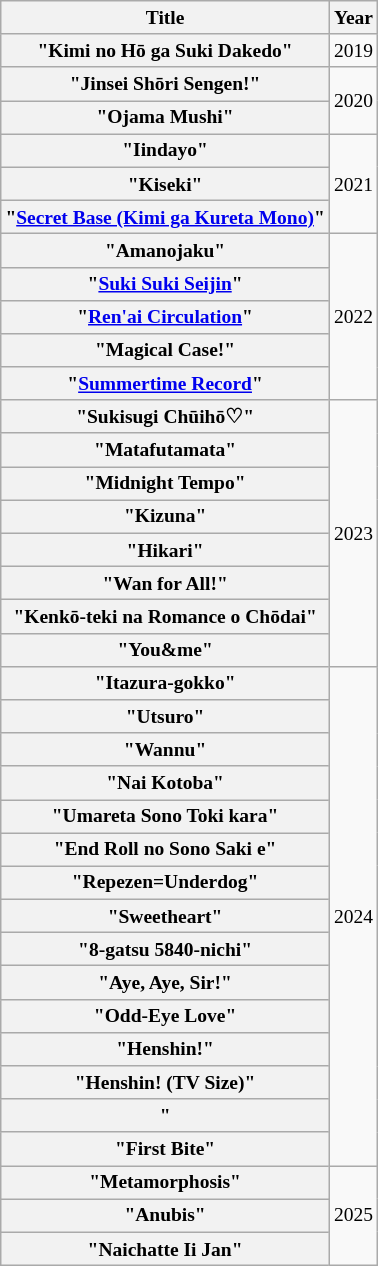<table class="wikitable plainrowheaders" style="font-size:small; text-align:center">
<tr>
<th scope="col">Title</th>
<th scope="col">Year</th>
</tr>
<tr>
<th scope="row">"Kimi no Hō ga Suki Dakedo"</th>
<td>2019</td>
</tr>
<tr>
<th scope="row">"Jinsei Shōri Sengen!"</th>
<td rowspan="2">2020</td>
</tr>
<tr>
<th scope="row">"Ojama Mushi"</th>
</tr>
<tr>
<th scope="row">"Iindayo"</th>
<td rowspan="3">2021</td>
</tr>
<tr>
<th scope="row">"Kiseki"</th>
</tr>
<tr>
<th scope="row">"<a href='#'>Secret Base (Kimi ga Kureta Mono)</a>"</th>
</tr>
<tr>
<th scope="row">"Amanojaku"</th>
<td rowspan="5">2022</td>
</tr>
<tr>
<th scope="row">"<a href='#'>Suki Suki Seijin</a>"</th>
</tr>
<tr>
<th scope="row">"<a href='#'>Ren'ai Circulation</a>"</th>
</tr>
<tr>
<th scope="row">"Magical Case!"</th>
</tr>
<tr>
<th scope="row">"<a href='#'>Summertime Record</a>"</th>
</tr>
<tr>
<th scope="row">"Sukisugi Chūihō♡"</th>
<td rowspan="8">2023</td>
</tr>
<tr>
<th scope="row">"Matafutamata"</th>
</tr>
<tr>
<th scope="row">"Midnight Tempo"</th>
</tr>
<tr>
<th scope="row">"Kizuna"</th>
</tr>
<tr>
<th scope="row">"Hikari"</th>
</tr>
<tr>
<th scope="row">"Wan for All!"</th>
</tr>
<tr>
<th scope="row">"Kenkō-teki na Romance o Chōdai"</th>
</tr>
<tr>
<th scope="row">"You&me"</th>
</tr>
<tr>
<th scope="row">"Itazura-gokko"</th>
<td rowspan="15">2024</td>
</tr>
<tr>
<th scope="row">"Utsuro"</th>
</tr>
<tr>
<th scope="row">"Wannu"</th>
</tr>
<tr>
<th scope="row">"Nai Kotoba"</th>
</tr>
<tr>
<th scope="row">"Umareta Sono Toki kara"</th>
</tr>
<tr>
<th scope="row">"End Roll no Sono Saki e"</th>
</tr>
<tr>
<th scope="row">"Repezen=Underdog"</th>
</tr>
<tr>
<th scope="row">"Sweetheart"</th>
</tr>
<tr>
<th scope="row">"8-gatsu 5840-nichi"</th>
</tr>
<tr>
<th scope="row">"Aye, Aye, Sir!"</th>
</tr>
<tr>
<th scope="row">"Odd-Eye Love"</th>
</tr>
<tr>
<th scope="row">"Henshin!"</th>
</tr>
<tr>
<th scope="row">"Henshin! (TV Size)"</th>
</tr>
<tr>
<th scope="row">"</th>
</tr>
<tr>
<th scope="row">"First Bite"</th>
</tr>
<tr>
<th scope="row">"Metamorphosis"</th>
<td rowspan="3">2025</td>
</tr>
<tr>
<th scope="row">"Anubis"</th>
</tr>
<tr>
<th scope="row">"Naichatte Ii Jan"</th>
</tr>
</table>
